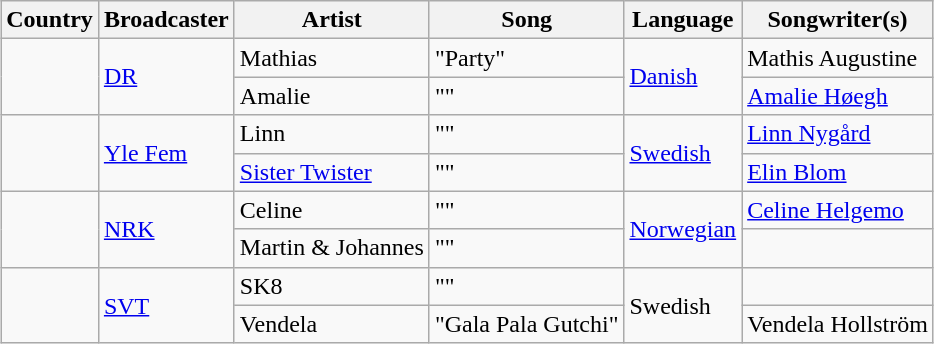<table class="sortable wikitable" style="margin: 1em auto 1em auto">
<tr>
<th>Country</th>
<th>Broadcaster</th>
<th>Artist</th>
<th>Song</th>
<th>Language</th>
<th>Songwriter(s)</th>
</tr>
<tr>
<td rowspan="2"></td>
<td rowspan="2"><a href='#'>DR</a></td>
<td>Mathias</td>
<td>"Party"</td>
<td rowspan="2"><a href='#'>Danish</a></td>
<td>Mathis Augustine</td>
</tr>
<tr>
<td>Amalie</td>
<td>""</td>
<td><a href='#'>Amalie Høegh</a></td>
</tr>
<tr>
<td rowspan="2"></td>
<td rowspan="2"><a href='#'>Yle Fem</a></td>
<td>Linn</td>
<td>""</td>
<td rowspan="2"><a href='#'>Swedish</a></td>
<td><a href='#'>Linn Nygård</a></td>
</tr>
<tr>
<td><a href='#'>Sister Twister</a></td>
<td>""</td>
<td><a href='#'>Elin Blom</a></td>
</tr>
<tr>
<td rowspan="2"></td>
<td rowspan="2"><a href='#'>NRK</a></td>
<td>Celine</td>
<td>""</td>
<td rowspan="2"><a href='#'>Norwegian</a></td>
<td><a href='#'>Celine Helgemo</a></td>
</tr>
<tr>
<td>Martin & Johannes</td>
<td>""</td>
<td></td>
</tr>
<tr>
<td rowspan="2"></td>
<td rowspan="2"><a href='#'>SVT</a></td>
<td>SK8</td>
<td>""</td>
<td rowspan="2">Swedish</td>
<td></td>
</tr>
<tr>
<td>Vendela</td>
<td>"Gala Pala Gutchi"</td>
<td>Vendela Hollström</td>
</tr>
</table>
